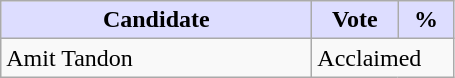<table class="wikitable">
<tr>
<th style="background:#ddf; width:200px;">Candidate</th>
<th style="background:#ddf; width:50px;">Vote</th>
<th style="background:#ddf; width:30px;">%</th>
</tr>
<tr>
<td>Amit Tandon</td>
<td colspan=2>Acclaimed</td>
</tr>
</table>
